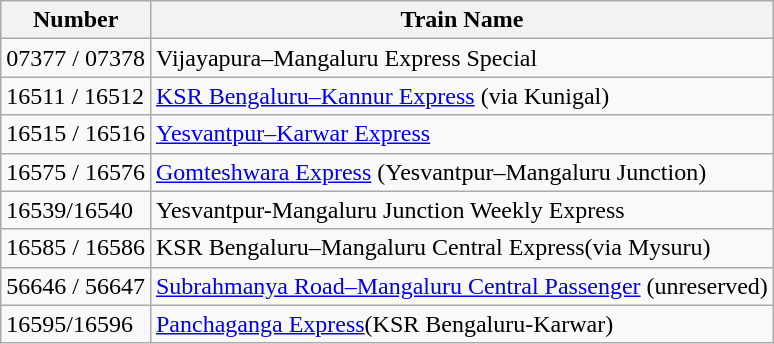<table class="wikitable sortable">
<tr>
<th>Number</th>
<th>Train Name</th>
</tr>
<tr>
<td>07377 / 07378</td>
<td>Vijayapura–Mangaluru Express Special</td>
</tr>
<tr>
<td>16511 / 16512</td>
<td><a href='#'>KSR Bengaluru–Kannur Express</a> (via Kunigal)</td>
</tr>
<tr>
<td>16515 / 16516</td>
<td><a href='#'>Yesvantpur–Karwar Express</a></td>
</tr>
<tr>
<td>16575 / 16576</td>
<td><a href='#'>Gomteshwara Express</a> (Yesvantpur–Mangaluru Junction)</td>
</tr>
<tr>
<td>16539/16540</td>
<td>Yesvantpur-Mangaluru Junction Weekly Express</td>
</tr>
<tr>
<td>16585 / 16586</td>
<td>KSR Bengaluru–Mangaluru Central Express(via Mysuru)</td>
</tr>
<tr>
<td>56646 / 56647</td>
<td><a href='#'>Subrahmanya Road–Mangaluru Central Passenger</a> (unreserved)</td>
</tr>
<tr>
<td>16595/16596</td>
<td><a href='#'>Panchaganga Express</a>(KSR Bengaluru-Karwar)</td>
</tr>
</table>
